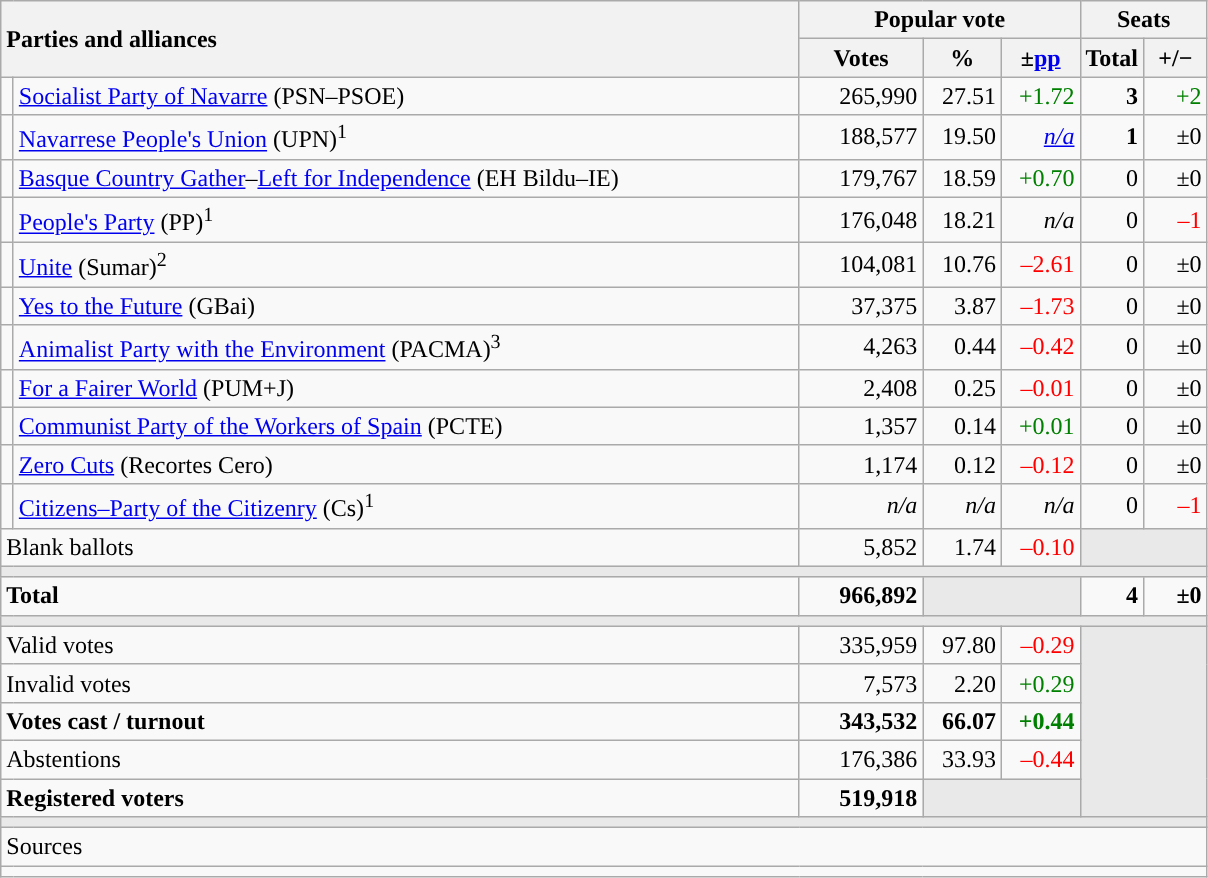<table class="wikitable" style="text-align:right;">
<tr>
<th style="text-align:left;" rowspan="2" colspan="2" width="525">Parties and alliances</th>
<th colspan="3">Popular vote</th>
<th colspan="2">Seats</th>
</tr>
<tr>
<th width="75">Votes</th>
<th width="45">%</th>
<th width="45">±<a href='#'>pp</a></th>
<th width="35">Total</th>
<th width="35">+/−</th>
</tr>
<tr>
<td width="1" style="color:inherit;background:"></td>
<td align="left"><a href='#'>Socialist Party of Navarre</a> (PSN–PSOE)</td>
<td>265,990</td>
<td>27.51</td>
<td style="color:green;">+1.72</td>
<td><strong>3</strong></td>
<td style="color:green;">+2</td>
</tr>
<tr>
<td style="color:inherit;background:"></td>
<td align="left"><a href='#'>Navarrese People's Union</a> (UPN)<sup>1</sup></td>
<td>188,577</td>
<td>19.50</td>
<td><em><a href='#'>n/a</a></em></td>
<td><strong>1</strong></td>
<td>±0</td>
</tr>
<tr>
<td style="color:inherit;background:"></td>
<td align="left"><a href='#'>Basque Country Gather</a>–<a href='#'>Left for Independence</a> (EH Bildu–IE)</td>
<td>179,767</td>
<td>18.59</td>
<td style="color:green;">+0.70</td>
<td>0</td>
<td>±0</td>
</tr>
<tr>
<td style="color:inherit;background:"></td>
<td align="left"><a href='#'>People's Party</a> (PP)<sup>1</sup></td>
<td>176,048</td>
<td>18.21</td>
<td><em>n/a</em></td>
<td>0</td>
<td style="color:red;">–1</td>
</tr>
<tr>
<td style="color:inherit;background:"></td>
<td align="left"><a href='#'>Unite</a> (Sumar)<sup>2</sup></td>
<td>104,081</td>
<td>10.76</td>
<td style="color:red;">–2.61</td>
<td>0</td>
<td>±0</td>
</tr>
<tr>
<td style="color:inherit;background:"></td>
<td align="left"><a href='#'>Yes to the Future</a> (GBai)</td>
<td>37,375</td>
<td>3.87</td>
<td style="color:red;">–1.73</td>
<td>0</td>
<td>±0</td>
</tr>
<tr>
<td style="color:inherit;background:"></td>
<td align="left"><a href='#'>Animalist Party with the Environment</a> (PACMA)<sup>3</sup></td>
<td>4,263</td>
<td>0.44</td>
<td style="color:red;">–0.42</td>
<td>0</td>
<td>±0</td>
</tr>
<tr>
<td style="color:inherit;background:"></td>
<td align="left"><a href='#'>For a Fairer World</a> (PUM+J)</td>
<td>2,408</td>
<td>0.25</td>
<td style="color:red;">–0.01</td>
<td>0</td>
<td>±0</td>
</tr>
<tr>
<td style="color:inherit;background:"></td>
<td align="left"><a href='#'>Communist Party of the Workers of Spain</a> (PCTE)</td>
<td>1,357</td>
<td>0.14</td>
<td style="color:green;">+0.01</td>
<td>0</td>
<td>±0</td>
</tr>
<tr>
<td style="color:inherit;background:"></td>
<td align="left"><a href='#'>Zero Cuts</a> (Recortes Cero)</td>
<td>1,174</td>
<td>0.12</td>
<td style="color:red;">–0.12</td>
<td>0</td>
<td>±0</td>
</tr>
<tr>
<td style="color:inherit;background:"></td>
<td align="left"><a href='#'>Citizens–Party of the Citizenry</a> (Cs)<sup>1</sup></td>
<td><em>n/a</em></td>
<td><em>n/a</em></td>
<td><em>n/a</em></td>
<td>0</td>
<td style="color:red;">–1</td>
</tr>
<tr>
<td align="left" colspan="2">Blank ballots</td>
<td>5,852</td>
<td>1.74</td>
<td style="color:red;">–0.10</td>
<td bgcolor="#E9E9E9" colspan="2"></td>
</tr>
<tr>
<td colspan="7" bgcolor="#E9E9E9"></td>
</tr>
<tr style="font-weight:bold;">
<td align="left" colspan="2">Total</td>
<td>966,892</td>
<td bgcolor="#E9E9E9" colspan="2"></td>
<td>4</td>
<td>±0</td>
</tr>
<tr>
<td colspan="7" bgcolor="#E9E9E9"></td>
</tr>
<tr>
<td align="left" colspan="2">Valid votes</td>
<td>335,959</td>
<td>97.80</td>
<td style="color:red;">–0.29</td>
<td bgcolor="#E9E9E9" colspan="2" rowspan="5"></td>
</tr>
<tr>
<td align="left" colspan="2">Invalid votes</td>
<td>7,573</td>
<td>2.20</td>
<td style="color:green;">+0.29</td>
</tr>
<tr style="font-weight:bold;">
<td align="left" colspan="2">Votes cast / turnout</td>
<td>343,532</td>
<td>66.07</td>
<td style="color:green;">+0.44</td>
</tr>
<tr>
<td align="left" colspan="2">Abstentions</td>
<td>176,386</td>
<td>33.93</td>
<td style="color:red;">–0.44</td>
</tr>
<tr style="font-weight:bold;">
<td align="left" colspan="2">Registered voters</td>
<td>519,918</td>
<td bgcolor="#E9E9E9" colspan="2"></td>
</tr>
<tr>
<td colspan="7" bgcolor="#E9E9E9"></td>
</tr>
<tr>
<td align="left" colspan="7">Sources</td>
</tr>
<tr>
<td colspan="7" style="text-align:left; max-width:790px;"></td>
</tr>
</table>
